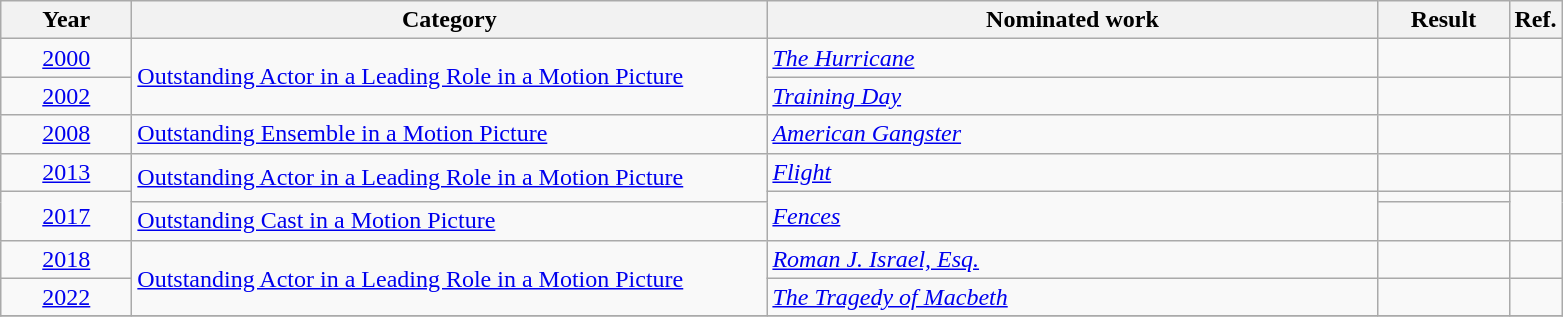<table class=wikitable>
<tr>
<th scope="col" style="width:5em;">Year</th>
<th scope="col" style="width:26em;">Category</th>
<th scope="col" style="width:25em;">Nominated work</th>
<th scope="col" style="width:5em;">Result</th>
<th>Ref.</th>
</tr>
<tr>
<td style="text-align:center;"><a href='#'>2000</a></td>
<td rowspan=2><a href='#'>Outstanding Actor in a Leading Role in a Motion Picture</a></td>
<td><em><a href='#'>The Hurricane</a></em></td>
<td></td>
<td style="text-align:center;"></td>
</tr>
<tr>
<td style="text-align:center;"><a href='#'>2002</a></td>
<td><em><a href='#'>Training Day</a></em></td>
<td></td>
<td style="text-align:center;"></td>
</tr>
<tr>
<td style="text-align:center;"><a href='#'>2008</a></td>
<td><a href='#'>Outstanding Ensemble in a Motion Picture</a></td>
<td><em><a href='#'>American Gangster</a></em></td>
<td></td>
<td style="text-align:center;"></td>
</tr>
<tr>
<td style="text-align:center;"><a href='#'>2013</a></td>
<td rowspan=2><a href='#'>Outstanding Actor in a Leading Role in a Motion Picture</a></td>
<td><em><a href='#'>Flight</a></em></td>
<td></td>
<td style="text-align:center;"></td>
</tr>
<tr>
<td style="text-align:center;", rowspan="2"><a href='#'>2017</a></td>
<td rowspan="2"><em><a href='#'>Fences</a></em></td>
<td></td>
<td style="text-align:center;", rowspan=2></td>
</tr>
<tr>
<td><a href='#'>Outstanding Cast in a Motion Picture</a></td>
<td></td>
</tr>
<tr>
<td style="text-align:center;"><a href='#'>2018</a></td>
<td rowspan=2><a href='#'>Outstanding Actor in a Leading Role in a Motion Picture</a></td>
<td><em><a href='#'>Roman J. Israel, Esq.</a></em></td>
<td></td>
<td style="text-align:center;"></td>
</tr>
<tr>
<td style="text-align:center;",><a href='#'>2022</a></td>
<td><em><a href='#'>The Tragedy of Macbeth</a></em></td>
<td></td>
<td style="text-align:center;"></td>
</tr>
<tr>
</tr>
</table>
